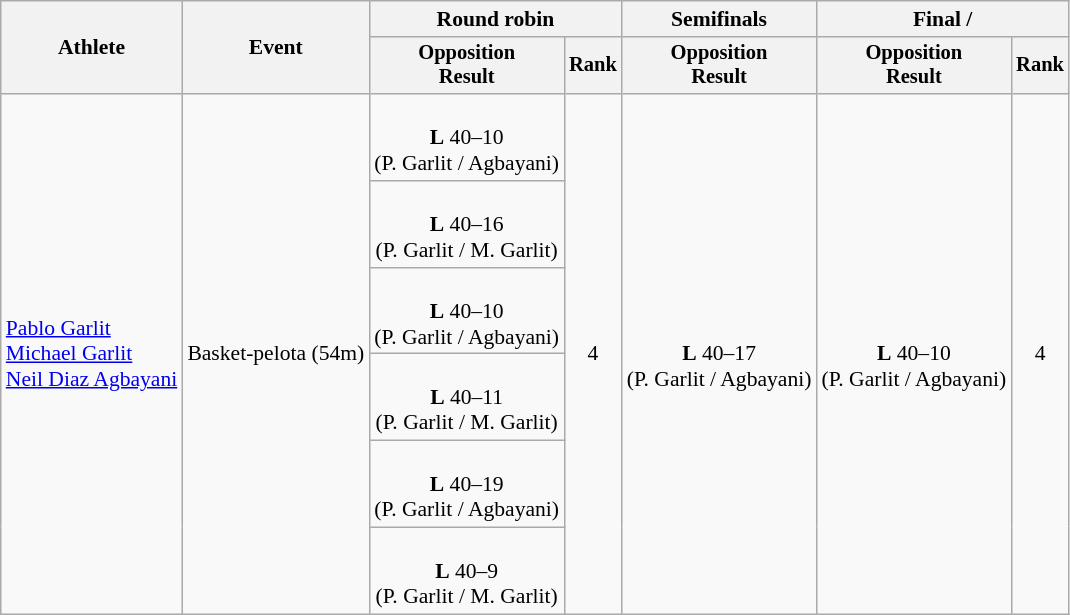<table class="wikitable" style="font-size:90%;">
<tr>
<th rowspan=2>Athlete</th>
<th rowspan=2>Event</th>
<th colspan=2>Round robin</th>
<th>Semifinals</th>
<th colspan=2>Final / </th>
</tr>
<tr style="font-size:95%">
<th>Opposition<br>Result</th>
<th>Rank</th>
<th>Opposition<br>Result</th>
<th>Opposition<br>Result</th>
<th>Rank</th>
</tr>
<tr align=center>
<td rowspan=6 align=left><a href='#'>Pablo Garlit</a><br><a href='#'>Michael Garlit</a><br><a href='#'>Neil Diaz Agbayani</a></td>
<td rowspan=6>Basket-pelota (54m)</td>
<td><br><strong>L</strong> 40–10<br>(P. Garlit / Agbayani)</td>
<td rowspan=6>4</td>
<td rowspan=6><br><strong>L</strong> 40–17<br>(P. Garlit / Agbayani)</td>
<td rowspan=6><br><strong>L</strong> 40–10<br>(P. Garlit / Agbayani)</td>
<td rowspan=6>4</td>
</tr>
<tr align=center>
<td><br><strong>L</strong> 40–16<br>(P. Garlit / M. Garlit)</td>
</tr>
<tr align=center>
<td><br><strong>L</strong> 40–10<br>(P. Garlit / Agbayani)</td>
</tr>
<tr align=center>
<td><br><strong>L</strong> 40–11<br>(P. Garlit / M. Garlit)</td>
</tr>
<tr align=center>
<td><br><strong>L</strong> 40–19<br>(P. Garlit / Agbayani)</td>
</tr>
<tr align=center>
<td><br><strong>L</strong> 40–9<br>(P. Garlit / M. Garlit)</td>
</tr>
</table>
